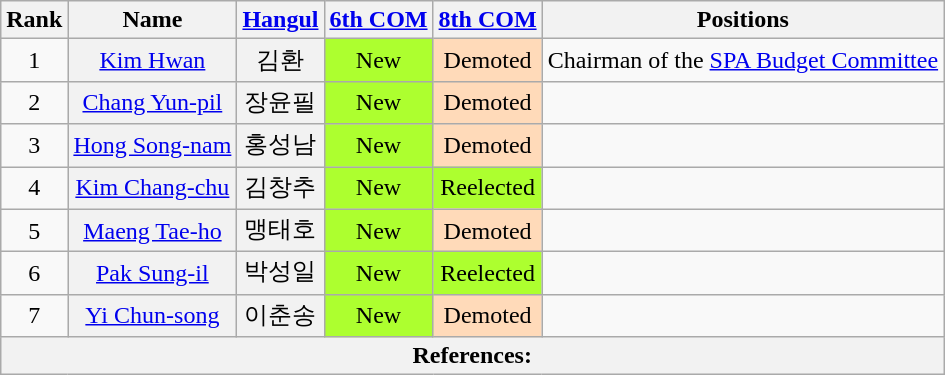<table class="wikitable sortable">
<tr>
<th>Rank</th>
<th>Name</th>
<th class="unsortable"><a href='#'>Hangul</a></th>
<th><a href='#'>6th COM</a></th>
<th><a href='#'>8th COM</a></th>
<th>Positions</th>
</tr>
<tr>
<td align="center">1</td>
<th align="center" scope="row" style="font-weight:normal;"><a href='#'>Kim Hwan</a></th>
<th align="center" scope="row" style="font-weight:normal;">김환</th>
<td align="center" style="background: GreenYellow">New</td>
<td style="background: PeachPuff" align="center">Demoted</td>
<td>Chairman of the <a href='#'>SPA Budget Committee</a></td>
</tr>
<tr>
<td align="center">2</td>
<th align="center" scope="row" style="font-weight:normal;"><a href='#'>Chang Yun-pil</a></th>
<th align="center" scope="row" style="font-weight:normal;">장윤필</th>
<td align="center" style="background: GreenYellow">New</td>
<td style="background: PeachPuff" align="center">Demoted</td>
<td></td>
</tr>
<tr>
<td align="center">3</td>
<th align="center" scope="row" style="font-weight:normal;"><a href='#'>Hong Song-nam</a></th>
<th align="center" scope="row" style="font-weight:normal;">홍성남</th>
<td align="center" style="background: GreenYellow">New</td>
<td style="background: PeachPuff" align="center">Demoted</td>
<td></td>
</tr>
<tr>
<td align="center">4</td>
<th align="center" scope="row" style="font-weight:normal;"><a href='#'>Kim Chang-chu</a></th>
<th align="center" scope="row" style="font-weight:normal;">김창추</th>
<td align="center" style="background: GreenYellow">New</td>
<td align="center" style="background: GreenYellow">Reelected</td>
<td></td>
</tr>
<tr>
<td align="center">5</td>
<th align="center" scope="row" style="font-weight:normal;"><a href='#'>Maeng Tae-ho</a></th>
<th align="center" scope="row" style="font-weight:normal;">맹태호</th>
<td align="center" style="background: GreenYellow">New</td>
<td style="background: PeachPuff" align="center">Demoted</td>
<td></td>
</tr>
<tr>
<td align="center">6</td>
<th align="center" scope="row" style="font-weight:normal;"><a href='#'>Pak Sung-il</a></th>
<th align="center" scope="row" style="font-weight:normal;">박성일</th>
<td align="center" style="background: GreenYellow">New</td>
<td align="center" style="background: GreenYellow">Reelected</td>
<td></td>
</tr>
<tr>
<td align="center">7</td>
<th align="center" scope="row" style="font-weight:normal;"><a href='#'>Yi Chun-song</a></th>
<th align="center" scope="row" style="font-weight:normal;">이춘송</th>
<td align="center" style="background: GreenYellow">New</td>
<td style="background: PeachPuff" align="center">Demoted</td>
<td></td>
</tr>
<tr>
<th colspan="6" unsortable><strong>References:</strong><br></th>
</tr>
</table>
